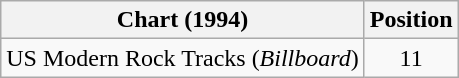<table class="wikitable">
<tr>
<th>Chart (1994)</th>
<th>Position</th>
</tr>
<tr>
<td>US Modern Rock Tracks (<em>Billboard</em>)</td>
<td align="center">11</td>
</tr>
</table>
